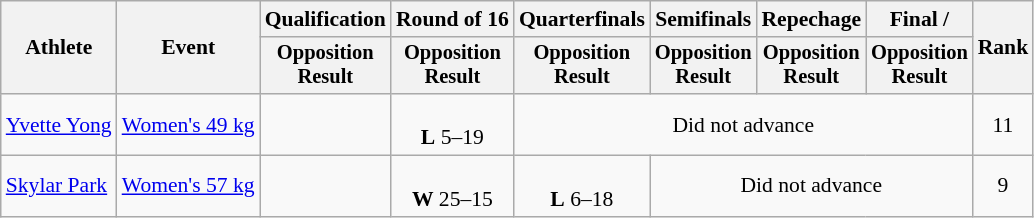<table class=wikitable style=font-size:90%;text-align:center>
<tr>
<th rowspan=2>Athlete</th>
<th rowspan=2>Event</th>
<th>Qualification</th>
<th>Round of 16</th>
<th>Quarterfinals</th>
<th>Semifinals</th>
<th>Repechage</th>
<th>Final / </th>
<th rowspan=2>Rank</th>
</tr>
<tr style=font-size:95%>
<th>Opposition<br>Result</th>
<th>Opposition<br>Result</th>
<th>Opposition<br>Result</th>
<th>Opposition<br>Result</th>
<th>Opposition<br>Result</th>
<th>Opposition<br>Result</th>
</tr>
<tr>
<td align=left><a href='#'>Yvette Yong</a></td>
<td align=left><a href='#'>Women's 49 kg</a></td>
<td></td>
<td><br><strong>L</strong> 5–19</td>
<td colspan=4>Did not advance</td>
<td>11</td>
</tr>
<tr>
<td align=left><a href='#'>Skylar Park</a></td>
<td align=left><a href='#'>Women's 57 kg</a></td>
<td></td>
<td><br><strong>W</strong> 25–15</td>
<td><br><strong>L</strong> 6–18</td>
<td colspan=3>Did not advance</td>
<td>9</td>
</tr>
</table>
